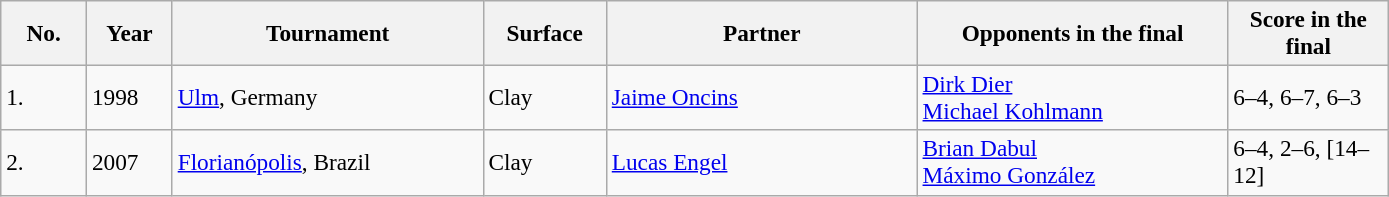<table class="sortable wikitable" style=font-size:97%>
<tr>
<th width=50>No.</th>
<th width=50>Year</th>
<th width=200>Tournament</th>
<th width=75>Surface</th>
<th width=200>Partner</th>
<th width=200>Opponents in the final</th>
<th width=100>Score in the final</th>
</tr>
<tr>
<td>1.</td>
<td>1998</td>
<td> <a href='#'>Ulm</a>, Germany</td>
<td>Clay</td>
<td> <a href='#'>Jaime Oncins</a></td>
<td> <a href='#'>Dirk Dier</a><br> <a href='#'>Michael Kohlmann</a></td>
<td>6–4, 6–7, 6–3</td>
</tr>
<tr>
<td>2.</td>
<td>2007</td>
<td> <a href='#'>Florianópolis</a>, Brazil</td>
<td>Clay</td>
<td> <a href='#'>Lucas Engel</a></td>
<td> <a href='#'>Brian Dabul</a><br> <a href='#'>Máximo González</a></td>
<td>6–4, 2–6, [14–12]</td>
</tr>
</table>
